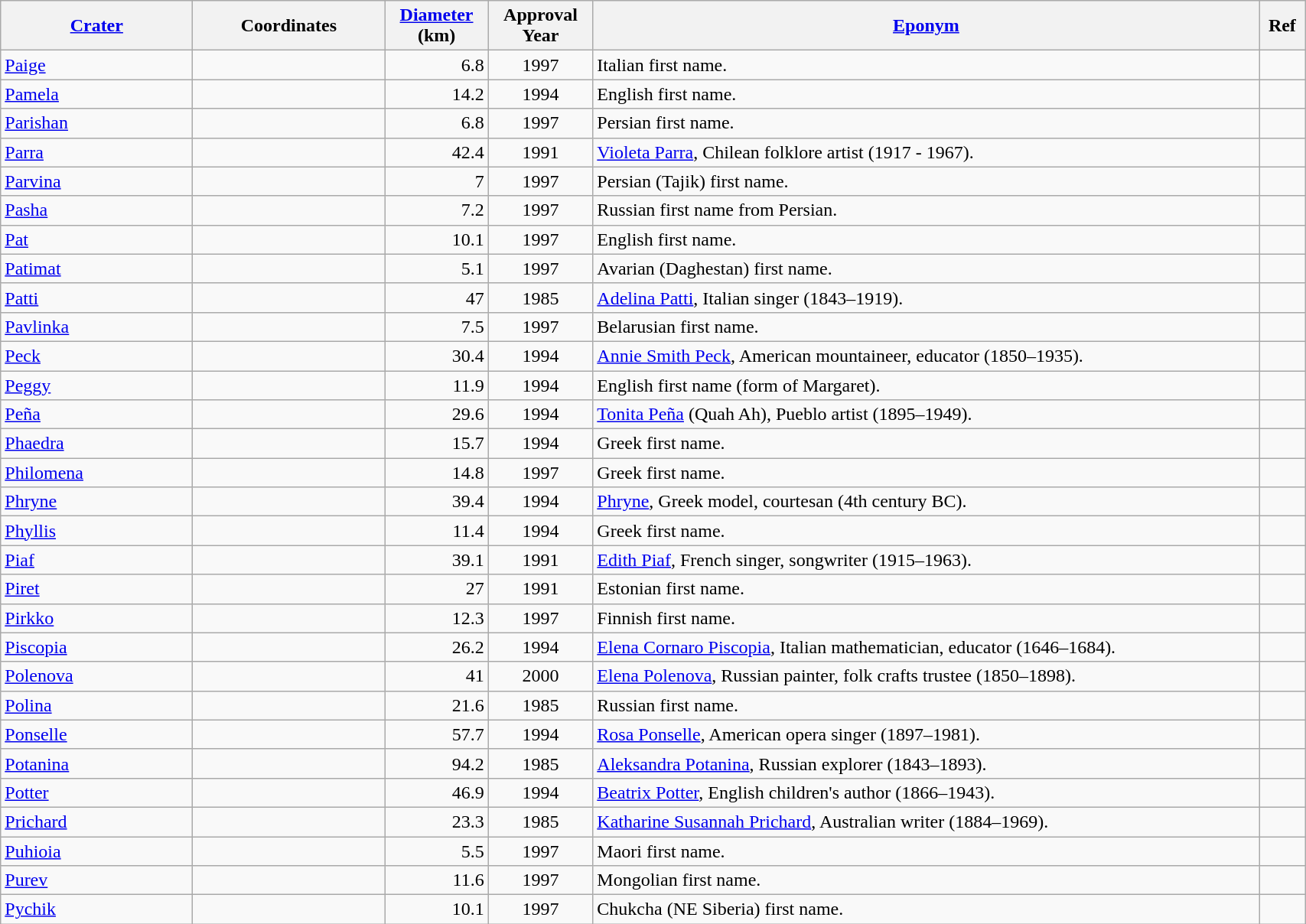<table class="wikitable sortable" style="min-width: 90%">
<tr>
<th style="width:10em"><a href='#'>Crater</a></th>
<th style="width:10em">Coordinates</th>
<th><a href='#'>Diameter</a><br>(km)</th>
<th>Approval<br>Year</th>
<th class="unsortable"><a href='#'>Eponym</a></th>
<th class="unsortable">Ref</th>
</tr>
<tr id="Paige">
<td><a href='#'>Paige</a></td>
<td></td>
<td align=right>6.8</td>
<td align=center>1997</td>
<td>Italian first name.</td>
<td></td>
</tr>
<tr id="Pamela">
<td><a href='#'>Pamela</a></td>
<td></td>
<td align=right>14.2</td>
<td align=center>1994</td>
<td>English first name.</td>
<td></td>
</tr>
<tr id="Parishan">
<td><a href='#'>Parishan</a></td>
<td></td>
<td align=right>6.8</td>
<td align=center>1997</td>
<td>Persian first name.</td>
<td></td>
</tr>
<tr id="Parra">
<td><a href='#'>Parra</a></td>
<td></td>
<td align=right>42.4</td>
<td align=center>1991</td>
<td><a href='#'>Violeta Parra</a>, Chilean folklore artist (1917 - 1967).</td>
<td></td>
</tr>
<tr id="Parvina">
<td><a href='#'>Parvina</a></td>
<td></td>
<td align=right>7</td>
<td align=center>1997</td>
<td>Persian (Tajik) first name.</td>
<td></td>
</tr>
<tr id="Pasha">
<td><a href='#'>Pasha</a></td>
<td></td>
<td align=right>7.2</td>
<td align=center>1997</td>
<td>Russian first name from Persian.</td>
<td></td>
</tr>
<tr id="Pat">
<td><a href='#'>Pat</a></td>
<td></td>
<td align=right>10.1</td>
<td align=center>1997</td>
<td>English first name.</td>
<td></td>
</tr>
<tr id="Patimat">
<td><a href='#'>Patimat</a></td>
<td></td>
<td align=right>5.1</td>
<td align=center>1997</td>
<td>Avarian (Daghestan) first name.</td>
<td></td>
</tr>
<tr id="Patti">
<td><a href='#'>Patti</a></td>
<td></td>
<td align=right>47</td>
<td align=center>1985</td>
<td><a href='#'>Adelina Patti</a>, Italian singer (1843–1919).</td>
<td></td>
</tr>
<tr id="Pavlinka">
<td><a href='#'>Pavlinka</a></td>
<td></td>
<td align=right>7.5</td>
<td align=center>1997</td>
<td>Belarusian first name.</td>
<td></td>
</tr>
<tr id="Peck">
<td><a href='#'>Peck</a></td>
<td></td>
<td align=right>30.4</td>
<td align=center>1994</td>
<td><a href='#'>Annie Smith Peck</a>, American mountaineer, educator (1850–1935).</td>
<td></td>
</tr>
<tr id="Peggy">
<td><a href='#'>Peggy</a></td>
<td></td>
<td align=right>11.9</td>
<td align=center>1994</td>
<td>English first name (form of Margaret).</td>
<td></td>
</tr>
<tr id="Peña">
<td><a href='#'>Peña</a></td>
<td></td>
<td align=right>29.6</td>
<td align=center>1994</td>
<td><a href='#'>Tonita Peña</a> (Quah Ah), Pueblo artist (1895–1949).</td>
<td></td>
</tr>
<tr id="Phaedra">
<td><a href='#'>Phaedra</a></td>
<td></td>
<td align=right>15.7</td>
<td align=center>1994</td>
<td>Greek first name.</td>
<td></td>
</tr>
<tr id="Philomena">
<td><a href='#'>Philomena</a></td>
<td></td>
<td align=right>14.8</td>
<td align=center>1997</td>
<td>Greek first name.</td>
<td></td>
</tr>
<tr id="Phryne">
<td><a href='#'>Phryne</a></td>
<td></td>
<td align=right>39.4</td>
<td align=center>1994</td>
<td><a href='#'>Phryne</a>, Greek model, courtesan (4th century BC).</td>
<td></td>
</tr>
<tr id="Phyllis">
<td><a href='#'>Phyllis</a></td>
<td></td>
<td align=right>11.4</td>
<td align=center>1994</td>
<td>Greek first name.</td>
<td></td>
</tr>
<tr id="Piaf">
<td><a href='#'>Piaf</a></td>
<td></td>
<td align=right>39.1</td>
<td align=center>1991</td>
<td><a href='#'>Edith Piaf</a>, French singer, songwriter (1915–1963).</td>
<td></td>
</tr>
<tr id="Piret">
<td><a href='#'>Piret</a></td>
<td></td>
<td align=right>27</td>
<td align=center>1991</td>
<td>Estonian first name.</td>
<td></td>
</tr>
<tr id="Pirkko">
<td><a href='#'>Pirkko</a></td>
<td></td>
<td align=right>12.3</td>
<td align=center>1997</td>
<td>Finnish first name.</td>
<td></td>
</tr>
<tr id="Piscopia">
<td><a href='#'>Piscopia</a></td>
<td></td>
<td align=right>26.2</td>
<td align=center>1994</td>
<td><a href='#'>Elena Cornaro Piscopia</a>, Italian mathematician, educator (1646–1684).</td>
<td></td>
</tr>
<tr id="Polenova">
<td><a href='#'>Polenova</a></td>
<td></td>
<td align=right>41</td>
<td align=center>2000</td>
<td><a href='#'>Elena Polenova</a>, Russian painter, folk crafts trustee (1850–1898).</td>
<td></td>
</tr>
<tr id="Polina">
<td><a href='#'>Polina</a></td>
<td></td>
<td align=right>21.6</td>
<td align=center>1985</td>
<td>Russian first name.</td>
<td></td>
</tr>
<tr id="Ponselle">
<td><a href='#'>Ponselle</a></td>
<td></td>
<td align=right>57.7</td>
<td align=center>1994</td>
<td><a href='#'>Rosa Ponselle</a>, American opera singer (1897–1981).</td>
<td></td>
</tr>
<tr id="Potanina">
<td><a href='#'>Potanina</a></td>
<td></td>
<td align=right>94.2</td>
<td align=center>1985</td>
<td><a href='#'>Aleksandra Potanina</a>, Russian explorer (1843–1893).</td>
<td></td>
</tr>
<tr id="Potter">
<td><a href='#'>Potter</a></td>
<td></td>
<td align=right>46.9</td>
<td align=center>1994</td>
<td><a href='#'>Beatrix Potter</a>, English children's author (1866–1943).</td>
<td></td>
</tr>
<tr id="Prichard">
<td><a href='#'>Prichard</a></td>
<td></td>
<td align=right>23.3</td>
<td align=center>1985</td>
<td><a href='#'>Katharine Susannah Prichard</a>, Australian writer (1884–1969).</td>
<td></td>
</tr>
<tr id="Puhioia">
<td><a href='#'>Puhioia</a></td>
<td></td>
<td align=right>5.5</td>
<td align=center>1997</td>
<td>Maori first name.</td>
<td></td>
</tr>
<tr id="Purev">
<td><a href='#'>Purev</a></td>
<td></td>
<td align=right>11.6</td>
<td align=center>1997</td>
<td>Mongolian first name.</td>
<td></td>
</tr>
<tr id="Pychik">
<td><a href='#'>Pychik</a></td>
<td></td>
<td align=right>10.1</td>
<td align=center>1997</td>
<td>Chukcha (NE Siberia) first name.</td>
<td></td>
</tr>
</table>
